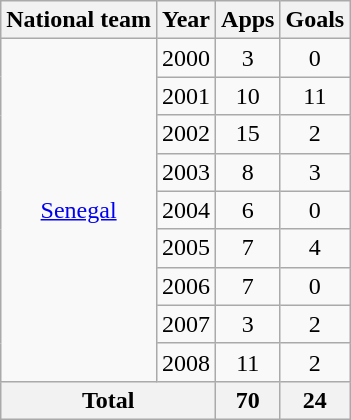<table class="wikitable" style="text-align:center">
<tr>
<th>National team</th>
<th>Year</th>
<th>Apps</th>
<th>Goals</th>
</tr>
<tr>
<td rowspan="9"><a href='#'>Senegal</a></td>
<td>2000</td>
<td>3</td>
<td>0</td>
</tr>
<tr>
<td>2001</td>
<td>10</td>
<td>11</td>
</tr>
<tr>
<td>2002</td>
<td>15</td>
<td>2</td>
</tr>
<tr>
<td>2003</td>
<td>8</td>
<td>3</td>
</tr>
<tr>
<td>2004</td>
<td>6</td>
<td>0</td>
</tr>
<tr>
<td>2005</td>
<td>7</td>
<td>4</td>
</tr>
<tr>
<td>2006</td>
<td>7</td>
<td>0</td>
</tr>
<tr>
<td>2007</td>
<td>3</td>
<td>2</td>
</tr>
<tr>
<td>2008</td>
<td>11</td>
<td>2</td>
</tr>
<tr>
<th colspan="2">Total</th>
<th>70</th>
<th>24</th>
</tr>
</table>
